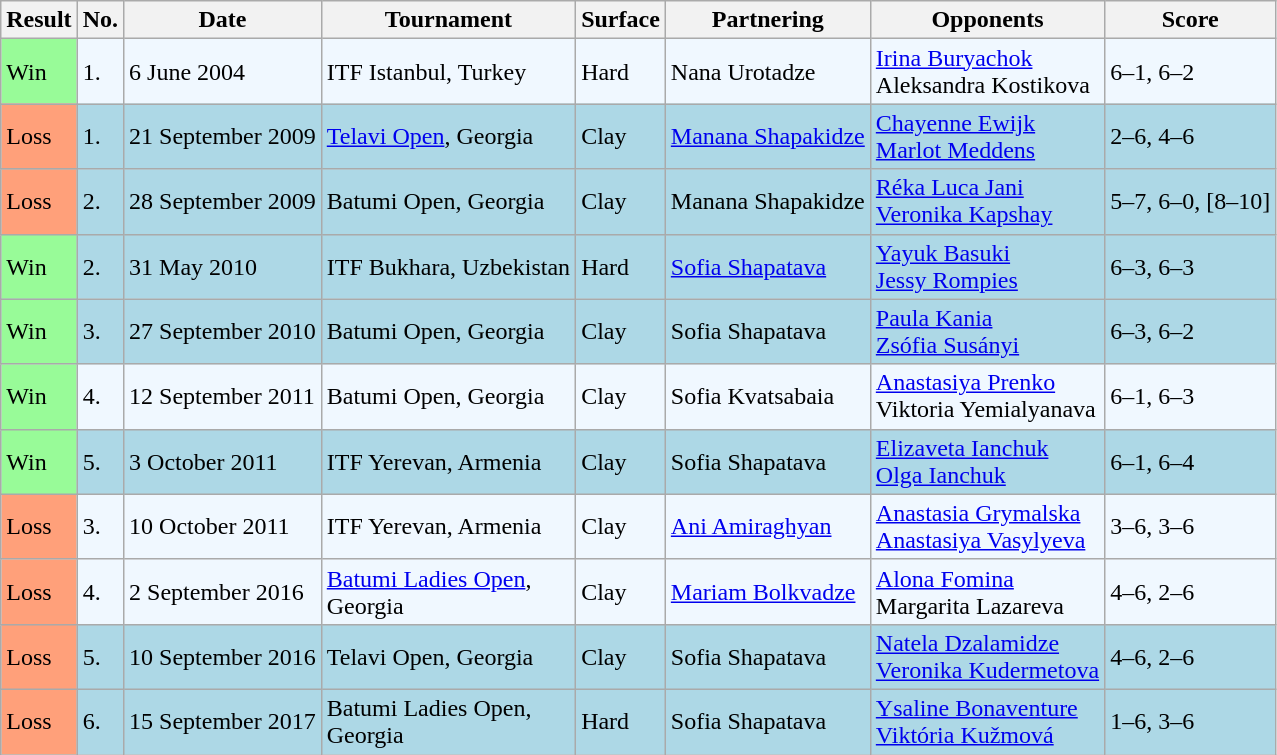<table class="sortable wikitable">
<tr>
<th>Result</th>
<th>No.</th>
<th>Date</th>
<th>Tournament</th>
<th>Surface</th>
<th>Partnering</th>
<th>Opponents</th>
<th class="unsortable">Score</th>
</tr>
<tr style="background:#f0f8ff;">
<td style="background:#98fb98;">Win</td>
<td>1.</td>
<td>6 June 2004</td>
<td>ITF Istanbul, Turkey</td>
<td>Hard</td>
<td> Nana Urotadze</td>
<td> <a href='#'>Irina Buryachok</a> <br>  Aleksandra Kostikova</td>
<td>6–1, 6–2</td>
</tr>
<tr style="background:lightblue;">
<td style="background:#ffa07a;">Loss</td>
<td>1.</td>
<td>21 September 2009</td>
<td><a href='#'>Telavi Open</a>, Georgia</td>
<td>Clay</td>
<td> <a href='#'>Manana Shapakidze</a></td>
<td> <a href='#'>Chayenne Ewijk</a> <br>  <a href='#'>Marlot Meddens</a></td>
<td>2–6, 4–6</td>
</tr>
<tr style="background:lightblue;">
<td style="background:#ffa07a;">Loss</td>
<td>2.</td>
<td>28 September 2009</td>
<td>Batumi Open, Georgia</td>
<td>Clay</td>
<td> Manana Shapakidze</td>
<td> <a href='#'>Réka Luca Jani</a> <br>  <a href='#'>Veronika Kapshay</a></td>
<td>5–7, 6–0, [8–10]</td>
</tr>
<tr style="background:lightblue;">
<td style="background:#98fb98;">Win</td>
<td>2.</td>
<td>31 May 2010</td>
<td>ITF Bukhara, Uzbekistan</td>
<td>Hard</td>
<td> <a href='#'>Sofia Shapatava</a></td>
<td> <a href='#'>Yayuk Basuki</a> <br>  <a href='#'>Jessy Rompies</a></td>
<td>6–3, 6–3</td>
</tr>
<tr style="background:lightblue;">
<td style="background:#98fb98;">Win</td>
<td>3.</td>
<td>27 September 2010</td>
<td>Batumi Open, Georgia</td>
<td>Clay</td>
<td> Sofia Shapatava</td>
<td> <a href='#'>Paula Kania</a> <br>  <a href='#'>Zsófia Susányi</a></td>
<td>6–3, 6–2</td>
</tr>
<tr style="background:#f0f8ff;">
<td style="background:#98fb98;">Win</td>
<td>4.</td>
<td>12 September 2011</td>
<td>Batumi Open, Georgia</td>
<td>Clay</td>
<td> Sofia Kvatsabaia</td>
<td> <a href='#'>Anastasiya Prenko</a> <br>  Viktoria Yemialyanava</td>
<td>6–1, 6–3</td>
</tr>
<tr style="background:lightblue;">
<td style="background:#98fb98;">Win</td>
<td>5.</td>
<td>3 October 2011</td>
<td>ITF Yerevan, Armenia</td>
<td>Clay</td>
<td> Sofia Shapatava</td>
<td> <a href='#'>Elizaveta Ianchuk</a> <br>  <a href='#'>Olga Ianchuk</a></td>
<td>6–1, 6–4</td>
</tr>
<tr style="background:#f0f8ff;">
<td style="background:#ffa07a;">Loss</td>
<td>3.</td>
<td>10 October 2011</td>
<td>ITF Yerevan, Armenia</td>
<td>Clay</td>
<td> <a href='#'>Ani Amiraghyan</a></td>
<td> <a href='#'>Anastasia Grymalska</a> <br>  <a href='#'>Anastasiya Vasylyeva</a></td>
<td>3–6, 3–6</td>
</tr>
<tr style="background:#f0f8ff;">
<td style="background:#ffa07a;">Loss</td>
<td>4.</td>
<td>2 September 2016</td>
<td><a href='#'>Batumi Ladies Open</a>, <br>Georgia</td>
<td>Clay</td>
<td> <a href='#'>Mariam Bolkvadze</a></td>
<td> <a href='#'>Alona Fomina</a> <br>  Margarita Lazareva</td>
<td>4–6, 2–6</td>
</tr>
<tr style="background:lightblue;">
<td style="background:#ffa07a;">Loss</td>
<td>5.</td>
<td>10 September 2016</td>
<td>Telavi Open, Georgia</td>
<td>Clay</td>
<td> Sofia Shapatava</td>
<td> <a href='#'>Natela Dzalamidze</a> <br>  <a href='#'>Veronika Kudermetova</a></td>
<td>4–6, 2–6</td>
</tr>
<tr style="background:lightblue;">
<td style="background:#ffa07a;">Loss</td>
<td>6.</td>
<td>15 September 2017</td>
<td>Batumi Ladies Open, <br>Georgia</td>
<td>Hard</td>
<td> Sofia Shapatava</td>
<td> <a href='#'>Ysaline Bonaventure</a> <br>  <a href='#'>Viktória Kužmová</a></td>
<td>1–6, 3–6</td>
</tr>
</table>
